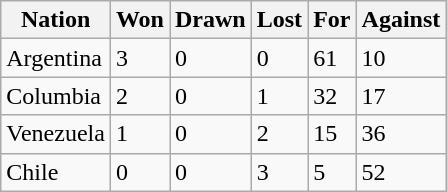<table class="wikitable">
<tr>
<th>Nation</th>
<th>Won</th>
<th>Drawn</th>
<th>Lost</th>
<th>For</th>
<th>Against</th>
</tr>
<tr>
<td>Argentina</td>
<td>3</td>
<td>0</td>
<td>0</td>
<td>61</td>
<td>10</td>
</tr>
<tr>
<td>Columbia</td>
<td>2</td>
<td>0</td>
<td>1</td>
<td>32</td>
<td>17</td>
</tr>
<tr>
<td>Venezuela</td>
<td>1</td>
<td>0</td>
<td>2</td>
<td>15</td>
<td>36</td>
</tr>
<tr>
<td>Chile</td>
<td>0</td>
<td>0</td>
<td>3</td>
<td>5</td>
<td>52</td>
</tr>
</table>
